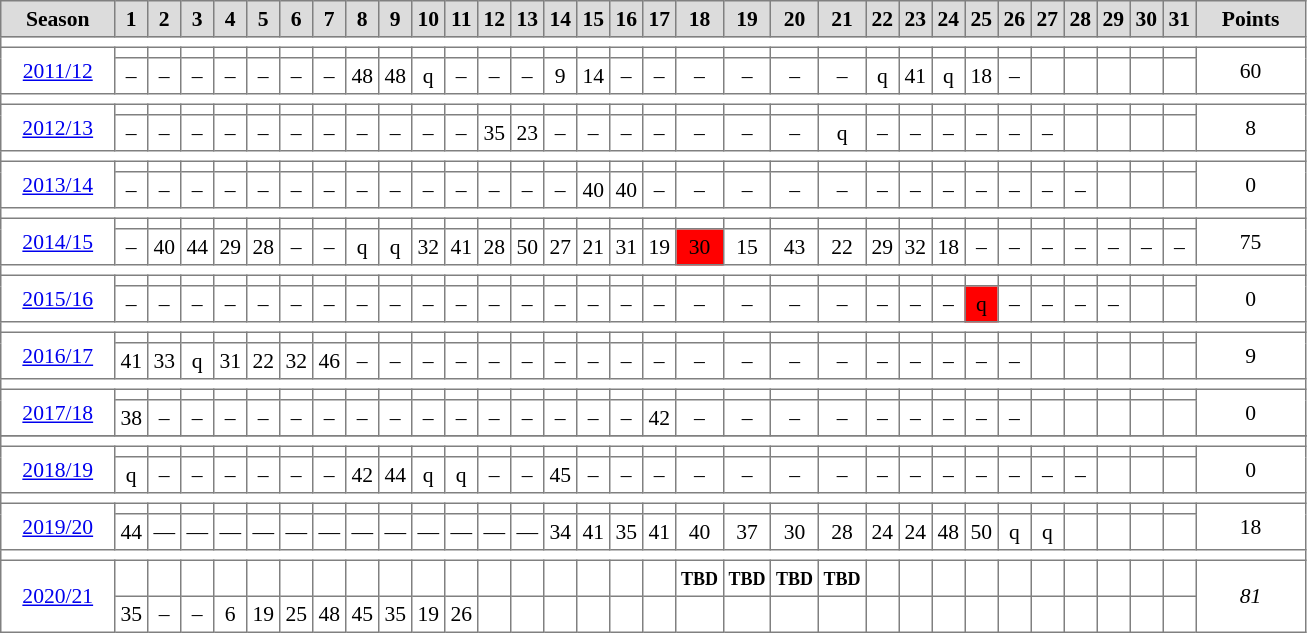<table cellpadding="3" cellspacing="0" border="1" style="background:#ffffff; font-size:90%; border:grey 1px; border-collapse:collapse;">
<tr style="background:#ccc; text-align:center;">
<td style="background:#DCDCDC;" width=69px><strong>Season</strong></td>
<td style="background:#DCDCDC;" width=15px><strong>1</strong></td>
<td style="background:#DCDCDC;" width=15px><strong>2</strong></td>
<td style="background:#DCDCDC;" width=15px><strong>3</strong></td>
<td style="background:#DCDCDC;" width=15px><strong>4</strong></td>
<td style="background:#DCDCDC;" width=15px><strong>5</strong></td>
<td style="background:#DCDCDC;" width=15px><strong>6</strong></td>
<td style="background:#DCDCDC;" width=15px><strong>7</strong></td>
<td style="background:#DCDCDC;" width=15px><strong>8</strong></td>
<td style="background:#DCDCDC;" width=15px><strong>9</strong></td>
<td style="background:#DCDCDC;" width=15px><strong>10</strong></td>
<td style="background:#DCDCDC;" width=15px><strong>11</strong></td>
<td style="background:#DCDCDC;" width=15px><strong>12</strong></td>
<td style="background:#DCDCDC;" width=15px><strong>13</strong></td>
<td style="background:#DCDCDC;" width=15px><strong>14</strong></td>
<td style="background:#DCDCDC;" width=15px><strong>15</strong></td>
<td style="background:#DCDCDC;" width=15px><strong>16</strong></td>
<td style="background:#DCDCDC;" width=15px><strong>17</strong></td>
<td style="background:#DCDCDC;" width=15px><strong>18</strong></td>
<td style="background:#DCDCDC;" width=15px><strong>19</strong></td>
<td style="background:#DCDCDC;" width=15px><strong>20</strong></td>
<td style="background:#DCDCDC;" width=15px><strong>21</strong></td>
<td style="background:#DCDCDC;" width=15px><strong>22</strong></td>
<td style="background:#DCDCDC;" width=15px><strong>23</strong></td>
<td style="background:#DCDCDC;" width=15px><strong>24</strong></td>
<td style="background:#DCDCDC;" width=15px><strong>25</strong></td>
<td style="background:#DCDCDC;" width=15px><strong>26</strong></td>
<td style="background:#DCDCDC;" width=15px><strong>27</strong></td>
<td style="background:#DCDCDC;" width=15px><strong>28</strong></td>
<td style="background:#DCDCDC;" width=15px><strong>29</strong></td>
<td style="background:#DCDCDC;" width=15px><strong>30</strong></td>
<td style="background:#DCDCDC;" width=15px><strong>31</strong></td>
<td style="background:#DCDCDC;" width=30px><strong>Points</strong></td>
</tr>
<tr>
<td colspan=33></td>
</tr>
<tr align=center>
<td rowspan=2 width=66px><a href='#'>2011/12</a></td>
<th></th>
<th></th>
<th></th>
<th></th>
<th></th>
<th></th>
<th></th>
<th></th>
<th></th>
<th></th>
<th></th>
<th></th>
<th></th>
<th></th>
<th></th>
<th></th>
<th></th>
<th></th>
<th></th>
<th></th>
<th></th>
<th></th>
<th></th>
<th></th>
<th></th>
<th></th>
<th></th>
<th></th>
<th></th>
<th></th>
<th></th>
<td rowspan=2 width=66px>60</td>
</tr>
<tr align=center>
<td>–</td>
<td>–</td>
<td>–</td>
<td>–</td>
<td>–</td>
<td>–</td>
<td>–</td>
<td>48</td>
<td>48</td>
<td>q</td>
<td>–</td>
<td>–</td>
<td>–</td>
<td>9</td>
<td>14</td>
<td>–</td>
<td>–</td>
<td>–</td>
<td>–</td>
<td>–</td>
<td>–</td>
<td>q</td>
<td>41</td>
<td>q</td>
<td>18</td>
<td>–</td>
<th></th>
<th></th>
<th></th>
<th></th>
<th></th>
</tr>
<tr>
<td colspan=33></td>
</tr>
<tr align=center>
<td rowspan=2 width=66px><a href='#'>2012/13</a></td>
<th></th>
<th></th>
<th></th>
<th></th>
<th></th>
<th></th>
<th></th>
<th></th>
<th></th>
<th></th>
<th></th>
<th></th>
<th></th>
<th></th>
<th></th>
<th></th>
<th></th>
<th></th>
<th></th>
<th></th>
<th></th>
<th></th>
<th></th>
<th></th>
<th></th>
<th></th>
<th></th>
<th></th>
<th></th>
<th></th>
<th></th>
<td rowspan=2 width=66px>8</td>
</tr>
<tr align=center>
<td>–</td>
<td>–</td>
<td>–</td>
<td>–</td>
<td>–</td>
<td>–</td>
<td>–</td>
<td>–</td>
<td>–</td>
<td>–</td>
<td>–</td>
<td>35</td>
<td>23</td>
<td>–</td>
<td>–</td>
<td>–</td>
<td>–</td>
<td>–</td>
<td>–</td>
<td>–</td>
<td>q</td>
<td>–</td>
<td>–</td>
<td>–</td>
<td>–</td>
<td>–</td>
<td>–</td>
<th></th>
<th></th>
<th></th>
<th></th>
</tr>
<tr>
<td colspan=33></td>
</tr>
<tr align=center>
<td rowspan=2 width=66px><a href='#'>2013/14</a></td>
<th></th>
<th></th>
<th></th>
<th></th>
<th></th>
<th></th>
<th></th>
<th></th>
<th></th>
<th></th>
<th></th>
<th></th>
<th></th>
<th></th>
<th></th>
<th></th>
<th></th>
<th></th>
<th></th>
<th></th>
<th></th>
<th></th>
<th></th>
<th></th>
<th></th>
<th></th>
<th></th>
<th></th>
<th></th>
<th></th>
<th></th>
<td rowspan=2 width=66px>0</td>
</tr>
<tr align=center>
<td>–</td>
<td>–</td>
<td>–</td>
<td>–</td>
<td>–</td>
<td>–</td>
<td>–</td>
<td>–</td>
<td>–</td>
<td>–</td>
<td>–</td>
<td>–</td>
<td>–</td>
<td>–</td>
<td>40</td>
<td>40</td>
<td>–</td>
<td>–</td>
<td>–</td>
<td>–</td>
<td>–</td>
<td>–</td>
<td>–</td>
<td>–</td>
<td>–</td>
<td>–</td>
<td>–</td>
<td>–</td>
<th></th>
<th></th>
<th></th>
</tr>
<tr>
<td colspan=33></td>
</tr>
<tr align=center>
<td rowspan=2 width=66px><a href='#'>2014/15</a></td>
<th></th>
<th></th>
<th></th>
<th></th>
<th></th>
<th></th>
<th></th>
<th></th>
<th></th>
<th></th>
<th></th>
<th></th>
<th></th>
<th></th>
<th></th>
<th></th>
<th></th>
<th></th>
<th></th>
<th></th>
<th></th>
<th></th>
<th></th>
<th></th>
<th></th>
<th></th>
<th></th>
<th></th>
<th></th>
<th></th>
<th></th>
<td rowspan=2 width=66px>75</td>
</tr>
<tr align=center>
<td>–</td>
<td>40</td>
<td>44</td>
<td>29</td>
<td>28</td>
<td>–</td>
<td>–</td>
<td>q</td>
<td>q</td>
<td>32</td>
<td>41</td>
<td>28</td>
<td>50</td>
<td>27</td>
<td>21</td>
<td>31</td>
<td>19</td>
<td bgcolor=red>30</td>
<td>15</td>
<td>43</td>
<td>22</td>
<td>29</td>
<td>32</td>
<td>18</td>
<td>–</td>
<td>–</td>
<td>–</td>
<td>–</td>
<td>–</td>
<td>–</td>
<td>–</td>
</tr>
<tr>
<td colspan=33></td>
</tr>
<tr align=center>
<td rowspan=2 width=66px><a href='#'>2015/16</a></td>
<th></th>
<th></th>
<th></th>
<th></th>
<th></th>
<th></th>
<th></th>
<th></th>
<th></th>
<th></th>
<th></th>
<th></th>
<th></th>
<th></th>
<th></th>
<th></th>
<th></th>
<th></th>
<th></th>
<th></th>
<th></th>
<th></th>
<th></th>
<th></th>
<th></th>
<th></th>
<th></th>
<th></th>
<th></th>
<th></th>
<th></th>
<td rowspan=2 width=66px>0</td>
</tr>
<tr align=center>
<td>–</td>
<td>–</td>
<td>–</td>
<td>–</td>
<td>–</td>
<td>–</td>
<td>–</td>
<td>–</td>
<td>–</td>
<td>–</td>
<td>–</td>
<td>–</td>
<td>–</td>
<td>–</td>
<td>–</td>
<td>–</td>
<td>–</td>
<td>–</td>
<td>–</td>
<td>–</td>
<td>–</td>
<td>–</td>
<td>–</td>
<td>–</td>
<td bgcolor=red>q</td>
<td>–</td>
<td>–</td>
<td>–</td>
<td>–</td>
<td></td>
<td></td>
</tr>
<tr>
<td colspan=33></td>
</tr>
<tr align=center>
<td rowspan="2" style="width:66px;"><a href='#'>2016/17</a></td>
<th></th>
<th></th>
<th></th>
<th></th>
<th></th>
<th></th>
<th></th>
<th></th>
<th></th>
<th></th>
<th></th>
<th></th>
<th></th>
<th></th>
<th></th>
<th></th>
<th></th>
<th></th>
<th></th>
<th></th>
<th></th>
<th></th>
<th></th>
<th></th>
<th></th>
<th></th>
<th></th>
<th></th>
<th></th>
<th></th>
<th></th>
<td rowspan="2" style="width:66px;">9</td>
</tr>
<tr align=center>
<td>41</td>
<td>33</td>
<td>q</td>
<td>31</td>
<td>22</td>
<td>32</td>
<td>46</td>
<td>–</td>
<td>–</td>
<td>–</td>
<td>–</td>
<td>–</td>
<td>–</td>
<td>–</td>
<td>–</td>
<td>–</td>
<td>–</td>
<td>–</td>
<td>–</td>
<td>–</td>
<td>–</td>
<td>–</td>
<td>–</td>
<td>–</td>
<td>–</td>
<td>–</td>
<td></td>
<td></td>
<td></td>
<td></td>
<td></td>
</tr>
<tr>
<td colspan=33></td>
</tr>
<tr align=center>
<td rowspan="2" style="width:66px;"><a href='#'>2017/18</a></td>
<th></th>
<th></th>
<th></th>
<th></th>
<th></th>
<th></th>
<th></th>
<th></th>
<th></th>
<th></th>
<th></th>
<th></th>
<th></th>
<th></th>
<th></th>
<th></th>
<th></th>
<th></th>
<th></th>
<th></th>
<th></th>
<th></th>
<th></th>
<th></th>
<th></th>
<th></th>
<th></th>
<th></th>
<th></th>
<th></th>
<th></th>
<td rowspan="2" style="width:66px;">0</td>
</tr>
<tr align=center>
<td>38</td>
<td>–</td>
<td>–</td>
<td>–</td>
<td>–</td>
<td>–</td>
<td>–</td>
<td>–</td>
<td>–</td>
<td>–</td>
<td>–</td>
<td>–</td>
<td>–</td>
<td>–</td>
<td>–</td>
<td>–</td>
<td>42</td>
<td>–</td>
<td>–</td>
<td>–</td>
<td>–</td>
<td>–</td>
<td>–</td>
<td>–</td>
<td>–</td>
<td>–</td>
<td></td>
<td></td>
<td></td>
<td></td>
<td></td>
</tr>
<tr>
</tr>
<tr>
<td colspan=33></td>
</tr>
<tr align=center>
<td rowspan="2" style="width:66px;"><a href='#'>2018/19</a></td>
<th></th>
<th></th>
<th></th>
<th></th>
<th></th>
<th></th>
<th></th>
<th></th>
<th></th>
<th></th>
<th></th>
<th></th>
<th></th>
<th></th>
<th></th>
<th></th>
<th></th>
<th></th>
<th></th>
<th></th>
<th></th>
<th></th>
<th></th>
<th></th>
<th></th>
<th></th>
<th></th>
<th></th>
<th></th>
<th></th>
<th></th>
<td rowspan="2" style="width:66px;">0</td>
</tr>
<tr align=center>
<td>q</td>
<td>–</td>
<td>–</td>
<td>–</td>
<td>–</td>
<td>–</td>
<td>–</td>
<td>42</td>
<td>44</td>
<td>q</td>
<td>q</td>
<td>–</td>
<td>–</td>
<td>45</td>
<td>–</td>
<td>–</td>
<td>–</td>
<td>–</td>
<td>–</td>
<td>–</td>
<td>–</td>
<td>–</td>
<td>–</td>
<td>–</td>
<td>–</td>
<td>–</td>
<td>–</td>
<td>–</td>
<td></td>
<td></td>
<td></td>
</tr>
<tr>
<td colspan=33></td>
</tr>
<tr align=center>
<td rowspan="2" style="width:66px;"><a href='#'>2019/20</a></td>
<th></th>
<th></th>
<th></th>
<th></th>
<th></th>
<th></th>
<th></th>
<th></th>
<th></th>
<th></th>
<th></th>
<th></th>
<th></th>
<th></th>
<th></th>
<th></th>
<th></th>
<th></th>
<th></th>
<th></th>
<th></th>
<th></th>
<th></th>
<th></th>
<th></th>
<th></th>
<th></th>
<th></th>
<th></th>
<th></th>
<th></th>
<td rowspan="2" style="width:66px;">18</td>
</tr>
<tr align=center>
<td>44</td>
<td>—</td>
<td>—</td>
<td>—</td>
<td>—</td>
<td>—</td>
<td>—</td>
<td>—</td>
<td>—</td>
<td>—</td>
<td>—</td>
<td>—</td>
<td>—</td>
<td>34</td>
<td>41</td>
<td>35</td>
<td>41</td>
<td>40</td>
<td>37</td>
<td>30</td>
<td>28</td>
<td>24</td>
<td>24</td>
<td>48</td>
<td>50</td>
<td>q</td>
<td>q</td>
<td></td>
<td></td>
<td></td>
<td></td>
</tr>
<tr>
<td colspan=33></td>
</tr>
<tr align=center>
<td rowspan="2" style="width:66px;"><a href='#'>2020/21</a></td>
<th></th>
<th></th>
<th></th>
<th></th>
<th></th>
<th></th>
<th></th>
<th></th>
<th></th>
<th></th>
<th></th>
<th></th>
<th></th>
<th></th>
<th></th>
<th></th>
<th></th>
<th><small>TBD</small></th>
<th><small>TBD</small></th>
<th><small>TBD</small></th>
<th><small>TBD</small></th>
<th></th>
<th></th>
<th></th>
<th></th>
<th></th>
<th></th>
<th></th>
<th></th>
<th></th>
<th></th>
<td rowspan="2" style="width:66px;"><em>81</em></td>
</tr>
<tr align=center>
<td>35</td>
<td>–</td>
<td>–</td>
<td>6</td>
<td>19</td>
<td>25</td>
<td>48</td>
<td>45</td>
<td>35</td>
<td>19</td>
<td>26</td>
<td></td>
<td></td>
<td></td>
<td></td>
<td></td>
<td></td>
<td></td>
<td></td>
<td></td>
<td></td>
<td></td>
<td></td>
<td></td>
<td></td>
<td></td>
<td></td>
<td></td>
<td></td>
<td></td>
<td></td>
</tr>
</table>
